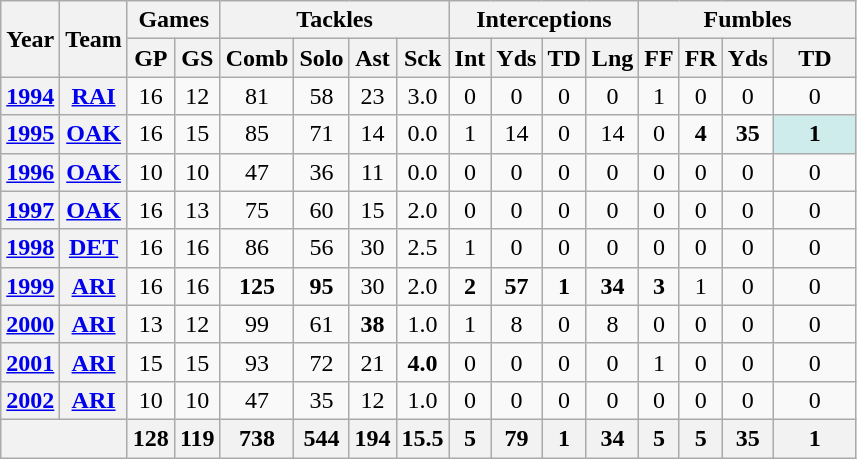<table class="wikitable" style="text-align:center">
<tr>
<th rowspan="2">Year</th>
<th rowspan="2">Team</th>
<th colspan="2">Games</th>
<th colspan="4">Tackles</th>
<th colspan="4">Interceptions</th>
<th colspan="4">Fumbles</th>
</tr>
<tr>
<th>GP</th>
<th>GS</th>
<th>Comb</th>
<th>Solo</th>
<th>Ast</th>
<th>Sck</th>
<th>Int</th>
<th>Yds</th>
<th>TD</th>
<th>Lng</th>
<th>FF</th>
<th>FR</th>
<th>Yds</th>
<th>TD</th>
</tr>
<tr>
<th><a href='#'>1994</a></th>
<th><a href='#'>RAI</a></th>
<td>16</td>
<td>12</td>
<td>81</td>
<td>58</td>
<td>23</td>
<td>3.0</td>
<td>0</td>
<td>0</td>
<td>0</td>
<td>0</td>
<td>1</td>
<td>0</td>
<td>0</td>
<td>0</td>
</tr>
<tr>
<th><a href='#'>1995</a></th>
<th><a href='#'>OAK</a></th>
<td>16</td>
<td>15</td>
<td>85</td>
<td>71</td>
<td>14</td>
<td>0.0</td>
<td>1</td>
<td>14</td>
<td>0</td>
<td>14</td>
<td>0</td>
<td><strong>4</strong></td>
<td><strong>35</strong></td>
<td style="background:#cfecec; width:3em;"><strong>1</strong></td>
</tr>
<tr>
<th><a href='#'>1996</a></th>
<th><a href='#'>OAK</a></th>
<td>10</td>
<td>10</td>
<td>47</td>
<td>36</td>
<td>11</td>
<td>0.0</td>
<td>0</td>
<td>0</td>
<td>0</td>
<td>0</td>
<td>0</td>
<td>0</td>
<td>0</td>
<td>0</td>
</tr>
<tr>
<th><a href='#'>1997</a></th>
<th><a href='#'>OAK</a></th>
<td>16</td>
<td>13</td>
<td>75</td>
<td>60</td>
<td>15</td>
<td>2.0</td>
<td>0</td>
<td>0</td>
<td>0</td>
<td>0</td>
<td>0</td>
<td>0</td>
<td>0</td>
<td>0</td>
</tr>
<tr>
<th><a href='#'>1998</a></th>
<th><a href='#'>DET</a></th>
<td>16</td>
<td>16</td>
<td>86</td>
<td>56</td>
<td>30</td>
<td>2.5</td>
<td>1</td>
<td>0</td>
<td>0</td>
<td>0</td>
<td>0</td>
<td>0</td>
<td>0</td>
<td>0</td>
</tr>
<tr>
<th><a href='#'>1999</a></th>
<th><a href='#'>ARI</a></th>
<td>16</td>
<td>16</td>
<td><strong>125</strong></td>
<td><strong>95</strong></td>
<td>30</td>
<td>2.0</td>
<td><strong>2</strong></td>
<td><strong>57</strong></td>
<td><strong>1</strong></td>
<td><strong>34</strong></td>
<td><strong>3</strong></td>
<td>1</td>
<td>0</td>
<td>0</td>
</tr>
<tr>
<th><a href='#'>2000</a></th>
<th><a href='#'>ARI</a></th>
<td>13</td>
<td>12</td>
<td>99</td>
<td>61</td>
<td><strong>38</strong></td>
<td>1.0</td>
<td>1</td>
<td>8</td>
<td>0</td>
<td>8</td>
<td>0</td>
<td>0</td>
<td>0</td>
<td>0</td>
</tr>
<tr>
<th><a href='#'>2001</a></th>
<th><a href='#'>ARI</a></th>
<td>15</td>
<td>15</td>
<td>93</td>
<td>72</td>
<td>21</td>
<td><strong>4.0</strong></td>
<td>0</td>
<td>0</td>
<td>0</td>
<td>0</td>
<td>1</td>
<td>0</td>
<td>0</td>
<td>0</td>
</tr>
<tr>
<th><a href='#'>2002</a></th>
<th><a href='#'>ARI</a></th>
<td>10</td>
<td>10</td>
<td>47</td>
<td>35</td>
<td>12</td>
<td>1.0</td>
<td>0</td>
<td>0</td>
<td>0</td>
<td>0</td>
<td>0</td>
<td>0</td>
<td>0</td>
<td>0</td>
</tr>
<tr>
<th colspan="2"></th>
<th>128</th>
<th>119</th>
<th>738</th>
<th>544</th>
<th>194</th>
<th>15.5</th>
<th>5</th>
<th>79</th>
<th>1</th>
<th>34</th>
<th>5</th>
<th>5</th>
<th>35</th>
<th>1</th>
</tr>
</table>
